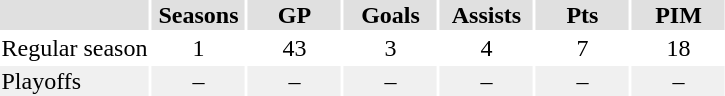<table class="toccolours">
<tr bgcolor="#e0e0e0">
<th></th>
<th width="60">Seasons</th>
<th width="60">GP</th>
<th width="60">Goals</th>
<th width="60">Assists</th>
<th width="60">Pts</th>
<th width="60">PIM</th>
</tr>
<tr align="center">
<td align="left">Regular season</td>
<td>1</td>
<td>43</td>
<td>3</td>
<td>4</td>
<td>7</td>
<td>18</td>
</tr>
<tr align="center" bgcolor="#f0f0f0">
<td align="left">Playoffs</td>
<td>–</td>
<td>–</td>
<td>–</td>
<td>–</td>
<td>–</td>
<td>–</td>
</tr>
</table>
